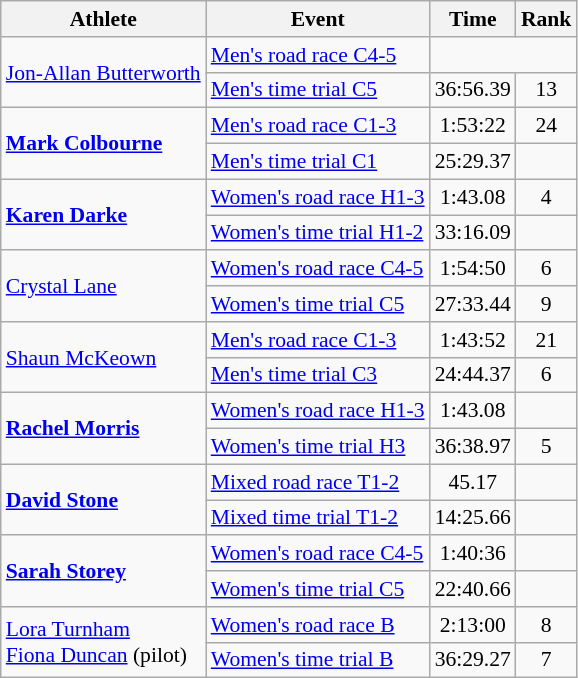<table class=wikitable style="font-size:90%">
<tr>
<th>Athlete</th>
<th>Event</th>
<th>Time</th>
<th>Rank</th>
</tr>
<tr>
<td rowspan="2"><a href='#'>Jon-Allan Butterworth</a></td>
<td><a href='#'>Men's road race C4-5</a></td>
<td align="center" colspan=2></td>
</tr>
<tr>
<td><a href='#'>Men's time trial C5</a></td>
<td align="center">36:56.39</td>
<td align="center">13</td>
</tr>
<tr>
<td rowspan="2"><strong><a href='#'>Mark Colbourne</a></strong></td>
<td><a href='#'>Men's road race C1-3</a></td>
<td align="center">1:53:22</td>
<td align="center">24</td>
</tr>
<tr>
<td><a href='#'>Men's time trial C1</a></td>
<td align="center">25:29.37</td>
<td align="center"></td>
</tr>
<tr>
<td rowspan="2"><strong><a href='#'>Karen Darke</a></strong></td>
<td><a href='#'>Women's road race H1-3</a></td>
<td align="center">1:43.08</td>
<td align="center">4</td>
</tr>
<tr>
<td><a href='#'>Women's time trial H1-2</a></td>
<td align="center">33:16.09</td>
<td align="center"></td>
</tr>
<tr>
<td rowspan="2"><a href='#'>Crystal Lane</a></td>
<td><a href='#'>Women's road race C4-5</a></td>
<td align="center">1:54:50</td>
<td align="center">6</td>
</tr>
<tr>
<td><a href='#'>Women's time trial C5</a></td>
<td align="center">27:33.44</td>
<td align="center">9</td>
</tr>
<tr>
<td rowspan="2"><a href='#'>Shaun McKeown</a></td>
<td><a href='#'>Men's road race C1-3</a></td>
<td align="center">1:43:52</td>
<td align="center">21</td>
</tr>
<tr>
<td><a href='#'>Men's time trial C3</a></td>
<td align="center">24:44.37</td>
<td align="center">6</td>
</tr>
<tr>
<td rowspan="2"><strong><a href='#'>Rachel Morris</a></strong></td>
<td><a href='#'>Women's road race H1-3</a></td>
<td align="center">1:43.08</td>
<td align="center"></td>
</tr>
<tr>
<td><a href='#'>Women's time trial H3</a></td>
<td align="center">36:38.97</td>
<td align="center">5</td>
</tr>
<tr>
<td rowspan="2"><strong><a href='#'>David Stone</a></strong></td>
<td><a href='#'>Mixed road race T1-2</a></td>
<td align="center">45.17</td>
<td align="center"></td>
</tr>
<tr>
<td><a href='#'>Mixed time trial T1-2</a></td>
<td align="center">14:25.66</td>
<td align="center"></td>
</tr>
<tr>
<td rowspan="2"><strong><a href='#'>Sarah Storey</a></strong></td>
<td><a href='#'>Women's road race C4-5</a></td>
<td align="center">1:40:36</td>
<td align="center"></td>
</tr>
<tr>
<td><a href='#'>Women's time trial C5</a></td>
<td align="center">22:40.66</td>
<td align="center"></td>
</tr>
<tr>
<td rowspan="2"><a href='#'>Lora Turnham</a><br><a href='#'>Fiona Duncan</a> (pilot)</td>
<td><a href='#'>Women's road race B</a></td>
<td align="center">2:13:00</td>
<td align="center">8</td>
</tr>
<tr>
<td><a href='#'>Women's time trial B</a></td>
<td align="center">36:29.27</td>
<td align="center">7</td>
</tr>
</table>
